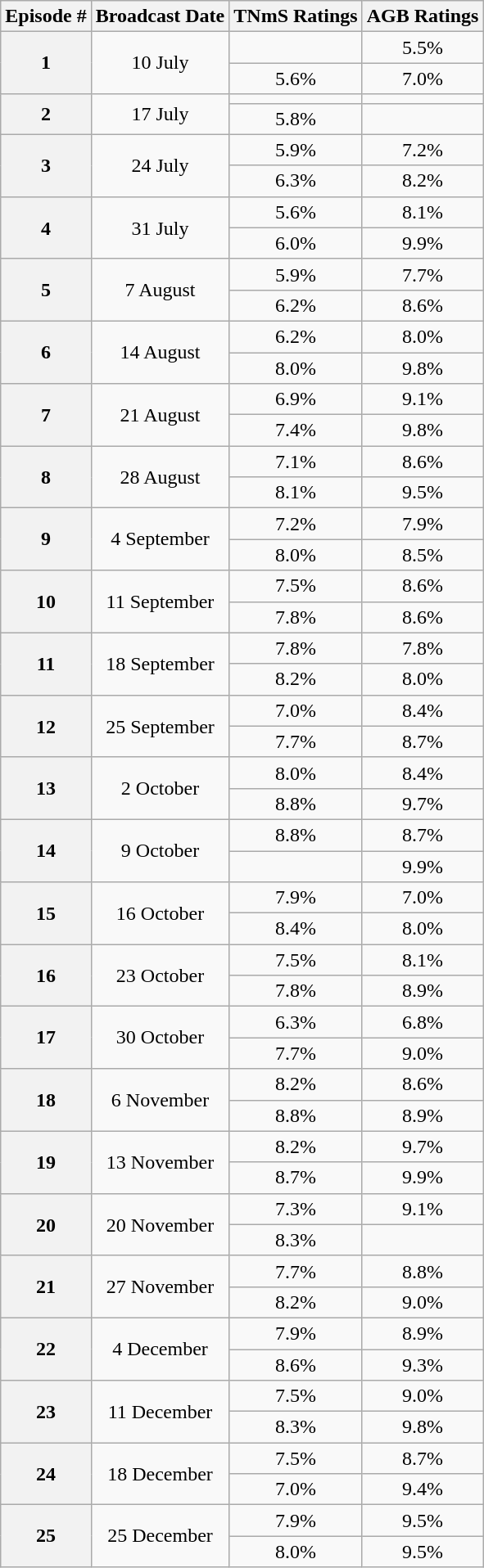<table class="wikitable" style="text-align:center;">
<tr>
<th>Episode #</th>
<th>Broadcast Date</th>
<th>TNmS Ratings</th>
<th>AGB Ratings</th>
</tr>
<tr>
<th rowspan=2>1</th>
<td rowspan=2>10 July</td>
<td></td>
<td>5.5%</td>
</tr>
<tr>
<td>5.6%</td>
<td>7.0%</td>
</tr>
<tr>
<th rowspan=2>2</th>
<td rowspan=2>17 July</td>
<td></td>
<td></td>
</tr>
<tr>
<td>5.8%</td>
<td></td>
</tr>
<tr>
<th rowspan=2>3</th>
<td rowspan=2>24 July</td>
<td>5.9%</td>
<td>7.2%</td>
</tr>
<tr>
<td>6.3%</td>
<td>8.2%</td>
</tr>
<tr>
<th rowspan=2>4</th>
<td rowspan=2>31 July</td>
<td>5.6%</td>
<td>8.1%</td>
</tr>
<tr>
<td>6.0%</td>
<td>9.9%</td>
</tr>
<tr>
<th rowspan=2>5</th>
<td rowspan=2>7 August</td>
<td>5.9%</td>
<td>7.7%</td>
</tr>
<tr>
<td>6.2%</td>
<td>8.6%</td>
</tr>
<tr>
<th rowspan=2>6</th>
<td rowspan=2>14 August</td>
<td>6.2%</td>
<td>8.0%</td>
</tr>
<tr>
<td>8.0%</td>
<td>9.8%</td>
</tr>
<tr>
<th rowspan=2>7</th>
<td rowspan=2>21 August</td>
<td>6.9%</td>
<td>9.1%</td>
</tr>
<tr>
<td>7.4%</td>
<td>9.8%</td>
</tr>
<tr>
<th rowspan=2>8</th>
<td rowspan=2>28 August</td>
<td>7.1%</td>
<td>8.6%</td>
</tr>
<tr>
<td>8.1%</td>
<td>9.5%</td>
</tr>
<tr>
<th rowspan=2>9</th>
<td rowspan=2>4 September</td>
<td>7.2%</td>
<td>7.9%</td>
</tr>
<tr>
<td>8.0%</td>
<td>8.5%</td>
</tr>
<tr>
<th rowspan=2>10</th>
<td rowspan=2>11 September</td>
<td>7.5%</td>
<td>8.6%</td>
</tr>
<tr>
<td>7.8%</td>
<td>8.6%</td>
</tr>
<tr>
<th rowspan=2>11</th>
<td rowspan=2>18 September</td>
<td>7.8%</td>
<td>7.8%</td>
</tr>
<tr>
<td>8.2%</td>
<td>8.0%</td>
</tr>
<tr>
<th rowspan=2>12</th>
<td rowspan=2>25 September</td>
<td>7.0%</td>
<td>8.4%</td>
</tr>
<tr>
<td>7.7%</td>
<td>8.7%</td>
</tr>
<tr>
<th rowspan=2>13</th>
<td rowspan=2>2 October</td>
<td>8.0%</td>
<td>8.4%</td>
</tr>
<tr>
<td>8.8%</td>
<td>9.7%</td>
</tr>
<tr>
<th rowspan=2>14</th>
<td rowspan=2>9 October</td>
<td>8.8%</td>
<td>8.7%</td>
</tr>
<tr>
<td></td>
<td>9.9%</td>
</tr>
<tr>
<th rowspan=2>15</th>
<td rowspan=2>16 October</td>
<td>7.9%</td>
<td>7.0%</td>
</tr>
<tr>
<td>8.4%</td>
<td>8.0%</td>
</tr>
<tr>
<th rowspan=2>16</th>
<td rowspan=2>23 October</td>
<td>7.5%</td>
<td>8.1%</td>
</tr>
<tr>
<td>7.8%</td>
<td>8.9%</td>
</tr>
<tr>
<th rowspan=2>17</th>
<td rowspan=2>30 October</td>
<td>6.3%</td>
<td>6.8%</td>
</tr>
<tr>
<td>7.7%</td>
<td>9.0%</td>
</tr>
<tr>
<th rowspan=2>18</th>
<td rowspan=2>6 November</td>
<td>8.2%</td>
<td>8.6%</td>
</tr>
<tr>
<td>8.8%</td>
<td>8.9%</td>
</tr>
<tr>
<th rowspan=2>19</th>
<td rowspan=2>13 November</td>
<td>8.2%</td>
<td>9.7%</td>
</tr>
<tr>
<td>8.7%</td>
<td>9.9%</td>
</tr>
<tr>
<th rowspan=2>20</th>
<td rowspan=2>20 November</td>
<td>7.3%</td>
<td>9.1%</td>
</tr>
<tr>
<td>8.3%</td>
<td></td>
</tr>
<tr>
<th rowspan=2>21</th>
<td rowspan=2>27 November</td>
<td>7.7%</td>
<td>8.8%</td>
</tr>
<tr>
<td>8.2%</td>
<td>9.0%</td>
</tr>
<tr>
<th rowspan=2>22</th>
<td rowspan=2>4 December</td>
<td>7.9%</td>
<td>8.9%</td>
</tr>
<tr>
<td>8.6%</td>
<td>9.3%</td>
</tr>
<tr>
<th rowspan=2>23</th>
<td rowspan=2>11 December</td>
<td>7.5%</td>
<td>9.0%</td>
</tr>
<tr>
<td>8.3%</td>
<td>9.8%</td>
</tr>
<tr>
<th rowspan=2>24</th>
<td rowspan=2>18 December</td>
<td>7.5%</td>
<td>8.7%</td>
</tr>
<tr>
<td>7.0%</td>
<td>9.4%</td>
</tr>
<tr>
<th rowspan=2>25</th>
<td rowspan=2>25 December</td>
<td>7.9%</td>
<td>9.5%</td>
</tr>
<tr>
<td>8.0%</td>
<td>9.5%</td>
</tr>
</table>
